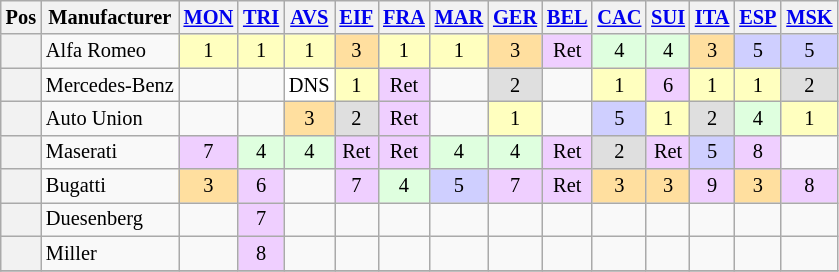<table class="wikitable" style="font-size: 85%; text-align:center">
<tr valign="top">
<th valign="middle">Pos</th>
<th valign="middle">Manufacturer</th>
<th><strong><a href='#'>MON</a> </strong><br></th>
<th><a href='#'>TRI</a><br></th>
<th><a href='#'>AVS</a><br></th>
<th><a href='#'>EIF</a><br></th>
<th><strong><a href='#'>FRA</a> </strong><br></th>
<th><a href='#'>MAR</a> <br></th>
<th><strong><a href='#'>GER</a></strong><br></th>
<th><strong><a href='#'>BEL</a> </strong><br></th>
<th><a href='#'>CAC</a><br></th>
<th><a href='#'>SUI</a><br></th>
<th><strong><a href='#'>ITA</a> </strong><br></th>
<th><strong><a href='#'>ESP</a> </strong><br></th>
<th><a href='#'>MSK</a><br></th>
</tr>
<tr>
<th></th>
<td align="left"> Alfa Romeo</td>
<td style="background:#ffffbf;">1</td>
<td style="background:#ffffbf;">1</td>
<td style="background:#ffffbf;">1</td>
<td style="background:#ffdf9f;">3</td>
<td style="background:#ffffbf;">1</td>
<td style="background:#ffffbf;">1</td>
<td style="background:#ffdf9f;">3</td>
<td style="background:#efcfff;">Ret</td>
<td style="background:#dfffdf;">4</td>
<td style="background:#dfffdf;">4</td>
<td style="background:#ffdf9f;">3</td>
<td style="background:#cfcfff;">5</td>
<td style="background:#cfcfff;">5</td>
</tr>
<tr>
<th></th>
<td align="left"> Mercedes-Benz</td>
<td></td>
<td></td>
<td style="background:#ffffff;">DNS</td>
<td style="background:#ffffbf;">1</td>
<td style="background:#efcfff;">Ret</td>
<td></td>
<td style="background:#dfdfdf;">2</td>
<td></td>
<td style="background:#ffffbf;">1</td>
<td style="background:#efcfff;">6</td>
<td style="background:#ffffbf;">1</td>
<td style="background:#ffffbf;">1</td>
<td style="background:#dfdfdf;">2</td>
</tr>
<tr>
<th></th>
<td align="left"> Auto Union</td>
<td></td>
<td></td>
<td style="background:#ffdf9f;">3</td>
<td style="background:#dfdfdf;">2</td>
<td style="background:#efcfff;">Ret</td>
<td></td>
<td style="background:#ffffbf;">1</td>
<td></td>
<td style="background:#cfcfff;">5</td>
<td style="background:#ffffbf;">1</td>
<td style="background:#dfdfdf;">2</td>
<td style="background:#dfffdf;">4</td>
<td style="background:#ffffbf;">1</td>
</tr>
<tr>
<th></th>
<td align="left"> Maserati</td>
<td style="background:#efcfff;">7</td>
<td style="background:#dfffdf;">4</td>
<td style="background:#dfffdf;">4</td>
<td style="background:#efcfff;">Ret</td>
<td style="background:#efcfff;">Ret</td>
<td style="background:#dfffdf;">4</td>
<td style="background:#dfffdf;">4</td>
<td style="background:#efcfff;">Ret</td>
<td style="background:#dfdfdf;">2</td>
<td style="background:#efcfff;">Ret</td>
<td style="background:#cfcfff;">5</td>
<td style="background:#efcfff;">8</td>
<td></td>
</tr>
<tr>
<th></th>
<td align="left"> Bugatti</td>
<td style="background:#ffdf9f;">3</td>
<td style="background:#efcfff;">6</td>
<td></td>
<td style="background:#efcfff;">7</td>
<td style="background:#dfffdf;">4</td>
<td style="background:#cfcfff;">5</td>
<td style="background:#efcfff;">7</td>
<td style="background:#efcfff;">Ret</td>
<td style="background:#ffdf9f;">3</td>
<td style="background:#ffdf9f;">3</td>
<td style="background:#efcfff;">9</td>
<td style="background:#ffdf9f;">3</td>
<td style="background:#efcfff;">8</td>
</tr>
<tr>
<th></th>
<td align="left"> Duesenberg</td>
<td></td>
<td style="background:#efcfff;">7</td>
<td></td>
<td></td>
<td></td>
<td></td>
<td></td>
<td></td>
<td></td>
<td></td>
<td></td>
<td></td>
<td></td>
</tr>
<tr>
<th></th>
<td align="left"> Miller</td>
<td></td>
<td style="background:#efcfff;">8</td>
<td></td>
<td></td>
<td></td>
<td></td>
<td></td>
<td></td>
<td></td>
<td></td>
<td></td>
<td></td>
<td></td>
</tr>
<tr>
</tr>
</table>
